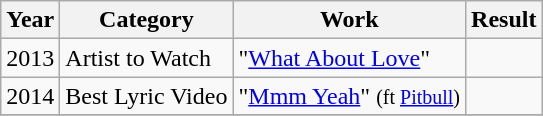<table class="wikitable">
<tr>
<th>Year</th>
<th>Category</th>
<th>Work</th>
<th>Result</th>
</tr>
<tr>
<td>2013</td>
<td>Artist to Watch</td>
<td>"<a href='#'>What About Love</a>"</td>
<td></td>
</tr>
<tr>
<td>2014</td>
<td>Best Lyric Video</td>
<td>"<a href='#'>Mmm Yeah</a>" <small> (ft <a href='#'>Pitbull</a>)</small></td>
<td></td>
</tr>
<tr>
</tr>
</table>
